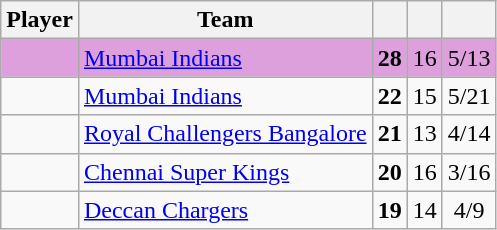<table class="wikitable" style="text-align: center;">
<tr>
<th>Player</th>
<th>Team</th>
<th></th>
<th></th>
<th></th>
</tr>
<tr style="background-color:plum">
<td style="text-align:left"></td>
<td style="text-align:left"><a href='#'>Mumbai Indians</a></td>
<td><strong>28</strong></td>
<td>16</td>
<td>5/13</td>
</tr>
<tr>
<td style="text-align:left"></td>
<td style="text-align:left"><a href='#'>Mumbai Indians</a></td>
<td><strong>22</strong></td>
<td>15</td>
<td>5/21</td>
</tr>
<tr>
<td style="text-align:left"></td>
<td style="text-align:left"><a href='#'>Royal Challengers Bangalore</a></td>
<td><strong>21</strong></td>
<td>13</td>
<td>4/14</td>
</tr>
<tr>
<td style="text-align:left"></td>
<td style="text-align:left"><a href='#'>Chennai Super Kings</a></td>
<td><strong>20</strong></td>
<td>16</td>
<td>3/16</td>
</tr>
<tr>
<td style="text-align:left"></td>
<td style="text-align:left"><a href='#'>Deccan Chargers</a></td>
<td><strong>19</strong></td>
<td>14</td>
<td>4/9</td>
</tr>
</table>
